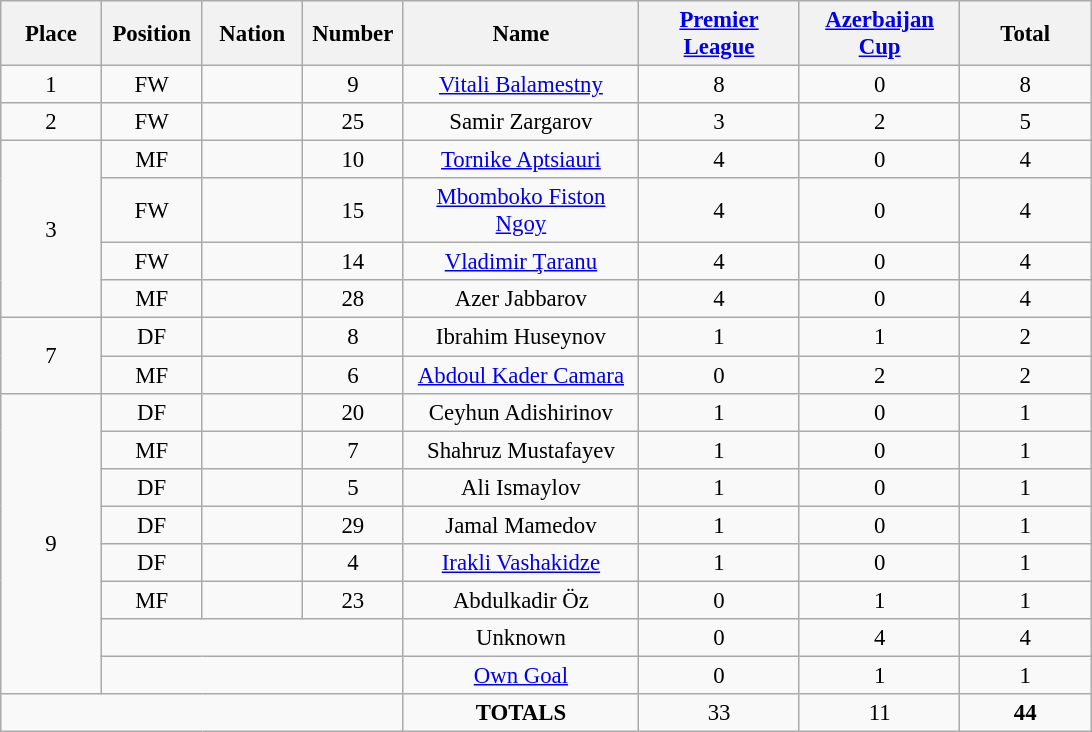<table class="wikitable" style="font-size: 95%; text-align: center;">
<tr>
<th width=60>Place</th>
<th width=60>Position</th>
<th width=60>Nation</th>
<th width=60>Number</th>
<th width=150>Name</th>
<th width=100><a href='#'>Premier League</a></th>
<th width=100><a href='#'>Azerbaijan Cup</a></th>
<th width=80>Total</th>
</tr>
<tr>
<td>1</td>
<td>FW</td>
<td></td>
<td>9</td>
<td><a href='#'>Vitali Balamestny</a></td>
<td>8</td>
<td>0</td>
<td>8</td>
</tr>
<tr>
<td>2</td>
<td>FW</td>
<td></td>
<td>25</td>
<td>Samir Zargarov</td>
<td>3</td>
<td>2</td>
<td>5</td>
</tr>
<tr>
<td rowspan="4">3</td>
<td>MF</td>
<td></td>
<td>10</td>
<td><a href='#'>Tornike Aptsiauri</a></td>
<td>4</td>
<td>0</td>
<td>4</td>
</tr>
<tr>
<td>FW</td>
<td></td>
<td>15</td>
<td><a href='#'>Mbomboko Fiston Ngoy</a></td>
<td>4</td>
<td>0</td>
<td>4</td>
</tr>
<tr>
<td>FW</td>
<td></td>
<td>14</td>
<td><a href='#'>Vladimir Ţaranu</a></td>
<td>4</td>
<td>0</td>
<td>4</td>
</tr>
<tr>
<td>MF</td>
<td></td>
<td>28</td>
<td>Azer Jabbarov</td>
<td>4</td>
<td>0</td>
<td>4</td>
</tr>
<tr>
<td rowspan="2">7</td>
<td>DF</td>
<td></td>
<td>8</td>
<td>Ibrahim Huseynov</td>
<td>1</td>
<td>1</td>
<td>2</td>
</tr>
<tr>
<td>MF</td>
<td></td>
<td>6</td>
<td><a href='#'>Abdoul Kader Camara</a></td>
<td>0</td>
<td>2</td>
<td>2</td>
</tr>
<tr>
<td rowspan="8">9</td>
<td>DF</td>
<td></td>
<td>20</td>
<td>Ceyhun Adishirinov</td>
<td>1</td>
<td>0</td>
<td>1</td>
</tr>
<tr>
<td>MF</td>
<td></td>
<td>7</td>
<td>Shahruz Mustafayev</td>
<td>1</td>
<td>0</td>
<td>1</td>
</tr>
<tr>
<td>DF</td>
<td></td>
<td>5</td>
<td>Ali Ismaylov</td>
<td>1</td>
<td>0</td>
<td>1</td>
</tr>
<tr>
<td>DF</td>
<td></td>
<td>29</td>
<td>Jamal Mamedov</td>
<td>1</td>
<td>0</td>
<td>1</td>
</tr>
<tr>
<td>DF</td>
<td></td>
<td>4</td>
<td><a href='#'>Irakli Vashakidze</a></td>
<td>1</td>
<td>0</td>
<td>1</td>
</tr>
<tr>
<td>MF</td>
<td></td>
<td>23</td>
<td>Abdulkadir Öz</td>
<td>0</td>
<td>1</td>
<td>1</td>
</tr>
<tr>
<td colspan="3"></td>
<td>Unknown</td>
<td>0</td>
<td>4</td>
<td>4</td>
</tr>
<tr>
<td colspan="3"></td>
<td><a href='#'>Own Goal</a></td>
<td>0</td>
<td>1</td>
<td>1</td>
</tr>
<tr>
<td colspan="4"></td>
<td><strong>TOTALS</strong></td>
<td>33</td>
<td>11</td>
<td><strong>44</strong></td>
</tr>
</table>
